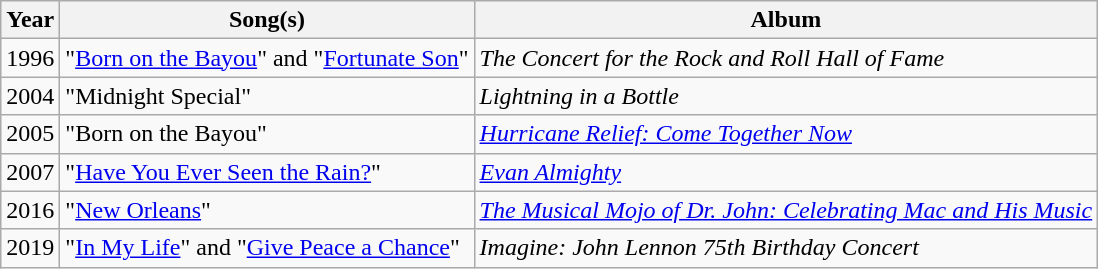<table class="wikitable">
<tr>
<th>Year</th>
<th>Song(s)</th>
<th>Album</th>
</tr>
<tr>
<td>1996</td>
<td>"<a href='#'>Born on the Bayou</a>" and "<a href='#'>Fortunate Son</a>"</td>
<td><em>The Concert for the Rock and Roll Hall of Fame</em></td>
</tr>
<tr>
<td>2004</td>
<td>"Midnight Special"</td>
<td><em>Lightning in a Bottle</em></td>
</tr>
<tr>
<td>2005</td>
<td>"Born on the Bayou"</td>
<td><em><a href='#'>Hurricane Relief: Come Together Now</a></em></td>
</tr>
<tr>
<td>2007</td>
<td>"<a href='#'>Have You Ever Seen the Rain?</a>"</td>
<td><em><a href='#'>Evan Almighty</a></em></td>
</tr>
<tr>
<td>2016</td>
<td>"<a href='#'>New Orleans</a>"</td>
<td><em><a href='#'>The Musical Mojo of Dr. John: Celebrating Mac and His Music</a></em></td>
</tr>
<tr>
<td>2019</td>
<td>"<a href='#'>In My Life</a>" and "<a href='#'>Give Peace a Chance</a>"</td>
<td><em>Imagine: John Lennon 75th Birthday Concert</em></td>
</tr>
</table>
